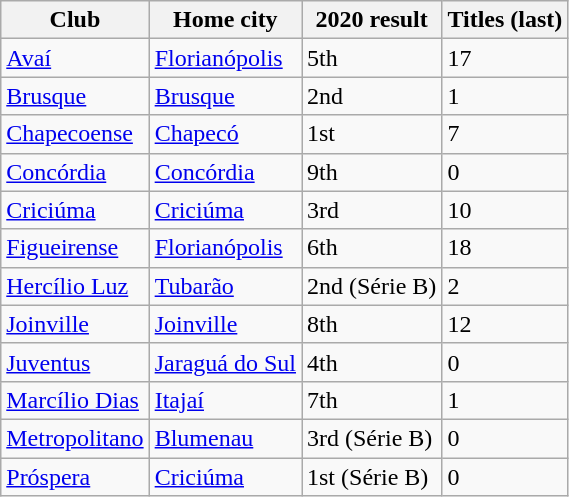<table class="wikitable">
<tr>
<th>Club</th>
<th>Home city</th>
<th>2020 result</th>
<th>Titles (last)</th>
</tr>
<tr>
<td><a href='#'>Avaí</a></td>
<td><a href='#'>Florianópolis</a></td>
<td>5th</td>
<td>17 </td>
</tr>
<tr>
<td><a href='#'>Brusque</a></td>
<td><a href='#'>Brusque</a></td>
<td>2nd</td>
<td>1 </td>
</tr>
<tr>
<td><a href='#'>Chapecoense</a></td>
<td><a href='#'>Chapecó</a></td>
<td>1st</td>
<td>7 </td>
</tr>
<tr>
<td><a href='#'>Concórdia</a></td>
<td><a href='#'>Concórdia</a></td>
<td>9th</td>
<td>0</td>
</tr>
<tr>
<td><a href='#'>Criciúma</a></td>
<td><a href='#'>Criciúma</a></td>
<td>3rd</td>
<td>10 </td>
</tr>
<tr>
<td><a href='#'>Figueirense</a></td>
<td><a href='#'>Florianópolis</a></td>
<td>6th</td>
<td>18 </td>
</tr>
<tr>
<td><a href='#'>Hercílio Luz</a></td>
<td><a href='#'>Tubarão</a></td>
<td>2nd (Série B)</td>
<td>2 </td>
</tr>
<tr>
<td><a href='#'>Joinville</a></td>
<td><a href='#'>Joinville</a></td>
<td>8th</td>
<td>12 </td>
</tr>
<tr>
<td><a href='#'>Juventus</a></td>
<td><a href='#'>Jaraguá do Sul</a></td>
<td>4th</td>
<td>0</td>
</tr>
<tr>
<td><a href='#'>Marcílio Dias</a></td>
<td><a href='#'>Itajaí</a></td>
<td>7th</td>
<td>1 </td>
</tr>
<tr>
<td><a href='#'>Metropolitano</a></td>
<td><a href='#'>Blumenau</a></td>
<td>3rd (Série B)</td>
<td>0</td>
</tr>
<tr>
<td><a href='#'>Próspera</a></td>
<td><a href='#'>Criciúma</a></td>
<td>1st (Série B)</td>
<td>0</td>
</tr>
</table>
